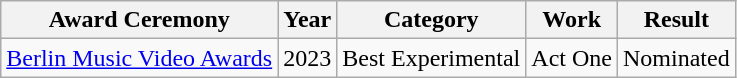<table class="wikitable">
<tr>
<th>Award Ceremony</th>
<th>Year</th>
<th>Category</th>
<th>Work</th>
<th>Result</th>
</tr>
<tr>
<td><a href='#'>Berlin Music Video Awards</a></td>
<td>2023</td>
<td>Best Experimental</td>
<td>Act One</td>
<td>Nominated</td>
</tr>
</table>
